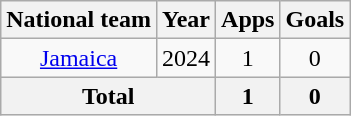<table class="wikitable" style="text-align:center">
<tr>
<th>National team</th>
<th>Year</th>
<th>Apps</th>
<th>Goals</th>
</tr>
<tr>
<td><a href='#'>Jamaica</a></td>
<td>2024</td>
<td>1</td>
<td>0</td>
</tr>
<tr>
<th colspan="2">Total</th>
<th>1</th>
<th>0</th>
</tr>
</table>
